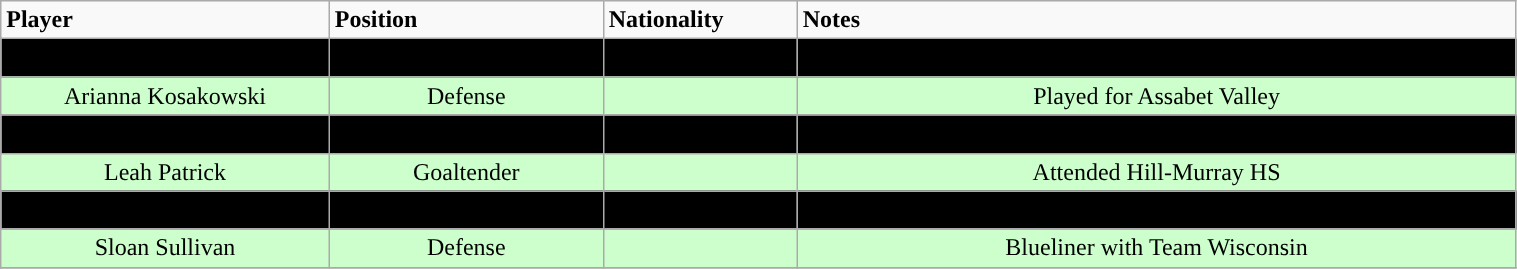<table class="wikitable" width="80%">
<tr>
<td><strong>Player</strong></td>
<td><strong>Position</strong></td>
<td><strong>Nationality</strong></td>
<td><strong>Notes</strong><br></td>
</tr>
<tr align="center" bgcolor=" ">
<td>Melissa Black</td>
<td>Goaltender</td>
<td></td>
<td>Member of Aurora Jr. Panthers</td>
</tr>
<tr align="center" bgcolor="#ccffcc">
<td>Arianna Kosakowski</td>
<td>Defense</td>
<td></td>
<td>Played for Assabet Valley</td>
</tr>
<tr align="center" bgcolor=" ">
<td>Kelli Mackey</td>
<td>Forward/Defense</td>
<td></td>
<td>Played with the Team Pittsburgh U19</td>
</tr>
<tr align="center" bgcolor="#ccffcc">
<td>Leah Patrick</td>
<td>Goaltender</td>
<td></td>
<td>Attended Hill-Murray HS</td>
</tr>
<tr align="center" bgcolor=" ">
<td>Jacyn Reeves</td>
<td>Forward/Defense</td>
<td></td>
<td>Played on Team Wisconsin with Sloan Sullivan</td>
</tr>
<tr align="center" bgcolor="#ccffcc">
<td>Sloan Sullivan</td>
<td>Defense</td>
<td></td>
<td>Blueliner with Team Wisconsin</td>
</tr>
<tr align="center" bgcolor=" ">
</tr>
</table>
